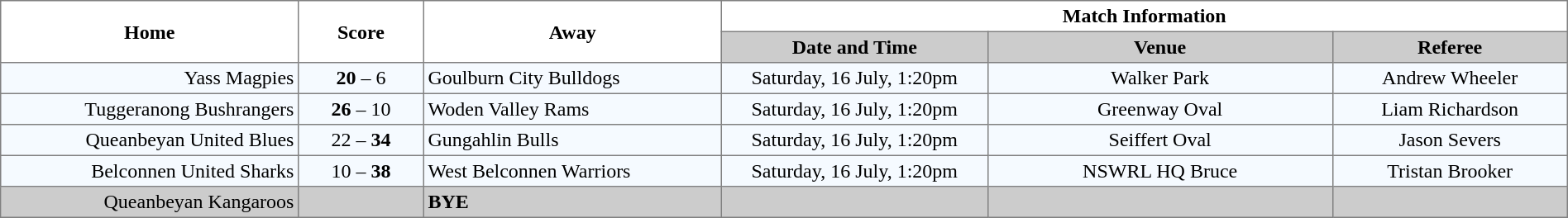<table border="1" cellpadding="3" cellspacing="0" width="100%" style="border-collapse:collapse;  text-align:center;">
<tr>
<th rowspan="2" width="19%">Home</th>
<th rowspan="2" width="8%">Score</th>
<th rowspan="2" width="19%">Away</th>
<th colspan="3">Match Information</th>
</tr>
<tr style="background:#CCCCCC">
<th width="17%">Date and Time</th>
<th width="22%">Venue</th>
<th width="50%">Referee</th>
</tr>
<tr style="text-align:center; background:#f5faff;">
<td align="right">Yass Magpies </td>
<td><strong>20</strong> – 6</td>
<td align="left"> Goulburn City Bulldogs</td>
<td>Saturday, 16 July, 1:20pm</td>
<td>Walker Park</td>
<td>Andrew Wheeler</td>
</tr>
<tr style="text-align:center; background:#f5faff;">
<td align="right">Tuggeranong Bushrangers </td>
<td><strong>26</strong> – 10</td>
<td align="left"> Woden Valley Rams</td>
<td>Saturday, 16 July, 1:20pm</td>
<td>Greenway Oval</td>
<td>Liam Richardson</td>
</tr>
<tr style="text-align:center; background:#f5faff;">
<td align="right">Queanbeyan United Blues </td>
<td>22 – <strong>34</strong></td>
<td align="left"> Gungahlin Bulls</td>
<td>Saturday, 16 July, 1:20pm</td>
<td>Seiffert Oval</td>
<td>Jason Severs</td>
</tr>
<tr style="text-align:center; background:#f5faff;">
<td align="right">Belconnen United Sharks </td>
<td>10 – <strong>38</strong></td>
<td align="left"> West Belconnen Warriors</td>
<td>Saturday, 16 July, 1:20pm</td>
<td>NSWRL HQ Bruce</td>
<td>Tristan Brooker</td>
</tr>
<tr style="text-align:center; background:#CCCCCC;">
<td align="right">Queanbeyan Kangaroos </td>
<td></td>
<td align="left"><strong>BYE</strong></td>
<td></td>
<td></td>
<td></td>
</tr>
</table>
